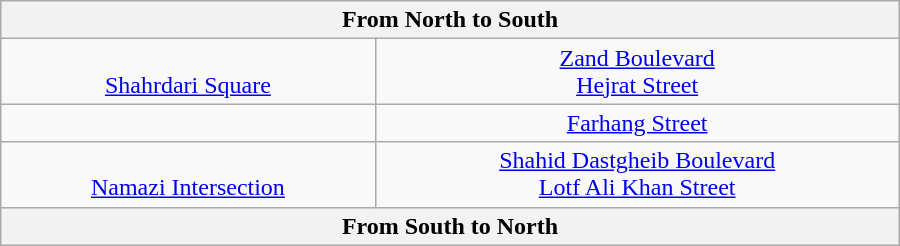<table class="wikitable" style="text-align:center" width="600px">
<tr>
<th text-align="center" colspan="3"> From North to South </th>
</tr>
<tr>
<td><br><a href='#'>Shahrdari Square</a></td>
<td> <a href='#'>Zand Boulevard</a><br> <a href='#'>Hejrat Street</a></td>
</tr>
<tr>
<td></td>
<td> <a href='#'>Farhang Street</a></td>
</tr>
<tr>
<td><br><a href='#'>Namazi Intersection</a></td>
<td> <a href='#'>Shahid Dastgheib Boulevard</a><br> <a href='#'>Lotf Ali Khan Street</a></td>
</tr>
<tr>
<th text-align="center" colspan="3"> From South to North </th>
</tr>
</table>
